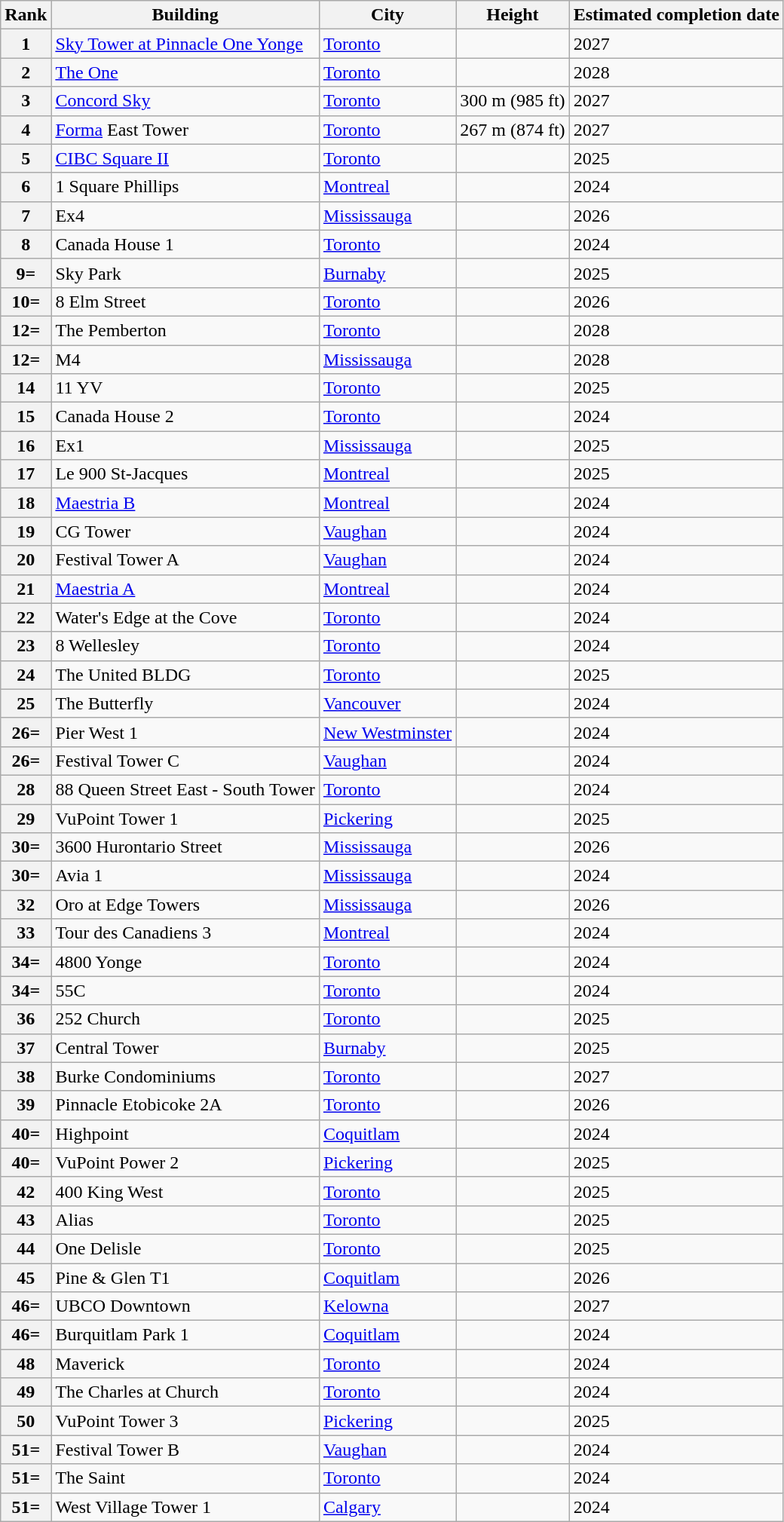<table class="wikitable sortable">
<tr>
<th>Rank</th>
<th>Building</th>
<th>City</th>
<th>Height</th>
<th>Estimated completion date </th>
</tr>
<tr>
<th>1</th>
<td><a href='#'>Sky Tower at Pinnacle One Yonge</a></td>
<td><a href='#'>Toronto</a></td>
<td></td>
<td>2027</td>
</tr>
<tr>
<th>2</th>
<td><a href='#'>The One</a></td>
<td><a href='#'>Toronto</a></td>
<td></td>
<td>2028</td>
</tr>
<tr>
<th>3</th>
<td><a href='#'>Concord Sky</a></td>
<td><a href='#'>Toronto</a></td>
<td>300 m (985 ft)</td>
<td>2027</td>
</tr>
<tr>
<th>4</th>
<td><a href='#'>Forma</a> East Tower</td>
<td><a href='#'>Toronto</a></td>
<td>267 m (874 ft)</td>
<td>2027</td>
</tr>
<tr>
<th>5</th>
<td><a href='#'>CIBC Square II</a></td>
<td><a href='#'>Toronto</a></td>
<td></td>
<td>2025</td>
</tr>
<tr>
<th>6</th>
<td>1 Square Phillips</td>
<td><a href='#'>Montreal</a></td>
<td></td>
<td>2024</td>
</tr>
<tr>
<th>7</th>
<td>Ex4</td>
<td><a href='#'>Mississauga</a></td>
<td></td>
<td>2026</td>
</tr>
<tr>
<th>8</th>
<td>Canada House 1</td>
<td><a href='#'>Toronto</a></td>
<td></td>
<td>2024</td>
</tr>
<tr>
<th>9=</th>
<td>Sky Park</td>
<td><a href='#'>Burnaby</a></td>
<td></td>
<td>2025</td>
</tr>
<tr>
<th>10=</th>
<td>8 Elm Street</td>
<td><a href='#'>Toronto</a></td>
<td></td>
<td>2026</td>
</tr>
<tr>
<th>12=</th>
<td>The Pemberton</td>
<td><a href='#'>Toronto</a></td>
<td></td>
<td>2028</td>
</tr>
<tr>
<th>12=</th>
<td>M4</td>
<td><a href='#'>Mississauga</a></td>
<td></td>
<td>2028</td>
</tr>
<tr>
<th>14</th>
<td>11 YV</td>
<td><a href='#'>Toronto</a></td>
<td></td>
<td>2025</td>
</tr>
<tr>
<th>15</th>
<td>Canada House 2</td>
<td><a href='#'>Toronto</a></td>
<td></td>
<td>2024</td>
</tr>
<tr>
<th>16</th>
<td>Ex1</td>
<td><a href='#'>Mississauga</a></td>
<td></td>
<td>2025</td>
</tr>
<tr>
<th>17</th>
<td>Le 900 St-Jacques</td>
<td><a href='#'>Montreal</a></td>
<td></td>
<td>2025</td>
</tr>
<tr>
<th>18</th>
<td><a href='#'>Maestria B</a></td>
<td><a href='#'>Montreal</a></td>
<td></td>
<td>2024</td>
</tr>
<tr>
<th>19</th>
<td>CG Tower</td>
<td><a href='#'>Vaughan</a></td>
<td></td>
<td>2024</td>
</tr>
<tr>
<th>20</th>
<td>Festival Tower A</td>
<td><a href='#'>Vaughan</a></td>
<td></td>
<td>2024</td>
</tr>
<tr>
<th>21</th>
<td><a href='#'>Maestria A</a></td>
<td><a href='#'>Montreal</a></td>
<td></td>
<td>2024</td>
</tr>
<tr>
<th>22</th>
<td>Water's Edge at the Cove</td>
<td><a href='#'>Toronto</a></td>
<td></td>
<td>2024</td>
</tr>
<tr>
<th>23</th>
<td>8 Wellesley</td>
<td><a href='#'>Toronto</a></td>
<td></td>
<td>2024</td>
</tr>
<tr>
<th>24</th>
<td>The United BLDG</td>
<td><a href='#'>Toronto</a></td>
<td></td>
<td>2025</td>
</tr>
<tr>
<th>25</th>
<td>The Butterfly</td>
<td><a href='#'>Vancouver</a></td>
<td></td>
<td>2024</td>
</tr>
<tr>
<th>26=</th>
<td>Pier West 1</td>
<td><a href='#'>New Westminster</a></td>
<td></td>
<td>2024</td>
</tr>
<tr>
<th>26=</th>
<td>Festival Tower C</td>
<td><a href='#'>Vaughan</a></td>
<td></td>
<td>2024</td>
</tr>
<tr>
<th>28</th>
<td>88 Queen Street East - South Tower</td>
<td><a href='#'>Toronto</a></td>
<td></td>
<td>2024</td>
</tr>
<tr>
<th>29</th>
<td>VuPoint Tower 1</td>
<td><a href='#'>Pickering</a></td>
<td></td>
<td>2025</td>
</tr>
<tr>
<th>30=</th>
<td>3600 Hurontario Street</td>
<td><a href='#'>Mississauga</a></td>
<td></td>
<td>2026</td>
</tr>
<tr>
<th>30=</th>
<td>Avia 1</td>
<td><a href='#'>Mississauga</a></td>
<td></td>
<td>2024</td>
</tr>
<tr>
<th>32</th>
<td>Oro at Edge Towers</td>
<td><a href='#'>Mississauga</a></td>
<td></td>
<td>2026</td>
</tr>
<tr>
<th>33</th>
<td>Tour des Canadiens 3</td>
<td><a href='#'>Montreal</a></td>
<td></td>
<td>2024</td>
</tr>
<tr>
<th>34=</th>
<td>4800 Yonge</td>
<td><a href='#'>Toronto</a></td>
<td></td>
<td>2024</td>
</tr>
<tr>
<th>34=</th>
<td>55C</td>
<td><a href='#'>Toronto</a></td>
<td></td>
<td>2024</td>
</tr>
<tr>
<th>36</th>
<td>252 Church</td>
<td><a href='#'>Toronto</a></td>
<td></td>
<td>2025</td>
</tr>
<tr>
<th>37</th>
<td>Central Tower</td>
<td><a href='#'>Burnaby</a></td>
<td></td>
<td>2025</td>
</tr>
<tr>
<th>38</th>
<td>Burke Condominiums</td>
<td><a href='#'>Toronto</a></td>
<td></td>
<td>2027</td>
</tr>
<tr>
<th>39</th>
<td>Pinnacle Etobicoke 2A</td>
<td><a href='#'>Toronto</a></td>
<td></td>
<td>2026</td>
</tr>
<tr>
<th>40=</th>
<td>Highpoint</td>
<td><a href='#'>Coquitlam</a></td>
<td></td>
<td>2024</td>
</tr>
<tr>
<th>40=</th>
<td>VuPoint Power 2</td>
<td><a href='#'>Pickering</a></td>
<td></td>
<td>2025</td>
</tr>
<tr>
<th>42</th>
<td>400 King West</td>
<td><a href='#'>Toronto</a></td>
<td></td>
<td>2025</td>
</tr>
<tr>
<th>43</th>
<td>Alias</td>
<td><a href='#'>Toronto</a></td>
<td></td>
<td>2025</td>
</tr>
<tr>
<th>44</th>
<td>One Delisle</td>
<td><a href='#'>Toronto</a></td>
<td></td>
<td>2025</td>
</tr>
<tr>
<th>45</th>
<td>Pine & Glen T1</td>
<td><a href='#'>Coquitlam</a></td>
<td></td>
<td>2026</td>
</tr>
<tr>
<th>46=</th>
<td>UBCO Downtown</td>
<td><a href='#'>Kelowna</a></td>
<td></td>
<td>2027</td>
</tr>
<tr>
<th>46=</th>
<td>Burquitlam Park 1</td>
<td><a href='#'>Coquitlam</a></td>
<td></td>
<td>2024</td>
</tr>
<tr>
<th>48</th>
<td>Maverick</td>
<td><a href='#'>Toronto</a></td>
<td></td>
<td>2024</td>
</tr>
<tr>
<th>49</th>
<td>The Charles at Church</td>
<td><a href='#'>Toronto</a></td>
<td></td>
<td>2024</td>
</tr>
<tr>
<th>50</th>
<td>VuPoint Tower 3</td>
<td><a href='#'>Pickering</a></td>
<td></td>
<td>2025</td>
</tr>
<tr>
<th>51=</th>
<td>Festival Tower B</td>
<td><a href='#'>Vaughan</a></td>
<td></td>
<td>2024</td>
</tr>
<tr>
<th>51=</th>
<td>The Saint</td>
<td><a href='#'>Toronto</a></td>
<td></td>
<td>2024</td>
</tr>
<tr>
<th>51=</th>
<td>West Village Tower 1</td>
<td><a href='#'>Calgary</a></td>
<td></td>
<td>2024</td>
</tr>
</table>
